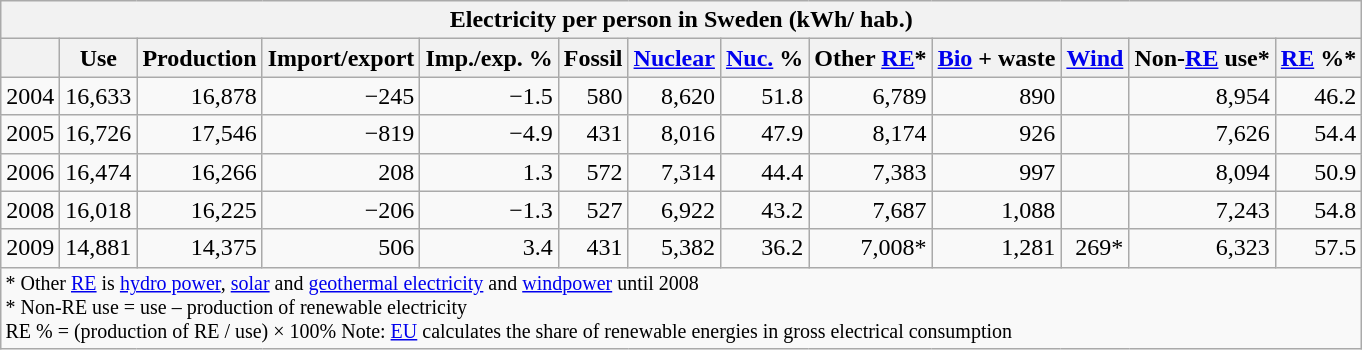<table class="wikitable" style="text-align:right">
<tr>
<th colspan="13">Electricity per person in Sweden (kWh/ hab.)</th>
</tr>
<tr>
<th></th>
<th>Use</th>
<th>Production</th>
<th>Import/export</th>
<th>Imp./exp. %</th>
<th>Fossil</th>
<th><a href='#'>Nuclear</a></th>
<th><a href='#'>Nuc.</a> %</th>
<th>Other <a href='#'>RE</a>*</th>
<th><a href='#'>Bio</a> + waste</th>
<th><a href='#'>Wind</a></th>
<th>Non-<a href='#'>RE</a> use*</th>
<th><a href='#'>RE</a> %*</th>
</tr>
<tr ---->
<td>2004</td>
<td>16,633</td>
<td>16,878</td>
<td>−245</td>
<td>−1.5</td>
<td>580</td>
<td>8,620</td>
<td>51.8</td>
<td>6,789</td>
<td>890</td>
<td></td>
<td>8,954</td>
<td>46.2</td>
</tr>
<tr ---->
<td>2005</td>
<td>16,726</td>
<td>17,546</td>
<td>−819</td>
<td>−4.9</td>
<td>431</td>
<td>8,016</td>
<td>47.9</td>
<td>8,174</td>
<td>926</td>
<td></td>
<td>7,626</td>
<td>54.4</td>
</tr>
<tr ---->
<td>2006</td>
<td>16,474</td>
<td>16,266</td>
<td>208</td>
<td>1.3</td>
<td>572</td>
<td>7,314</td>
<td>44.4</td>
<td>7,383</td>
<td>997</td>
<td></td>
<td>8,094</td>
<td>50.9</td>
</tr>
<tr -->
<td>2008</td>
<td>16,018</td>
<td>16,225</td>
<td>−206</td>
<td>−1.3</td>
<td>527</td>
<td>6,922</td>
<td>43.2</td>
<td>7,687</td>
<td>1,088</td>
<td></td>
<td>7,243</td>
<td>54.8</td>
</tr>
<tr -->
<td>2009</td>
<td>14,881</td>
<td>14,375</td>
<td>506</td>
<td>3.4</td>
<td>431</td>
<td>5,382</td>
<td>36.2</td>
<td>7,008*</td>
<td>1,281</td>
<td>269*</td>
<td>6,323</td>
<td>57.5</td>
</tr>
<tr -->
<td colspan="13" style="text-align:left; font-size:smaller">* Other <a href='#'>RE</a> is <a href='#'>hydro power</a>, <a href='#'>solar</a> and <a href='#'>geothermal electricity</a> and <a href='#'>windpower</a> until 2008<br>* Non-RE use = use – production of renewable electricity <br> RE % = (production of RE / use) × 100%   Note: <a href='#'>EU</a> calculates the share of renewable energies in gross electrical consumption</td>
</tr>
</table>
